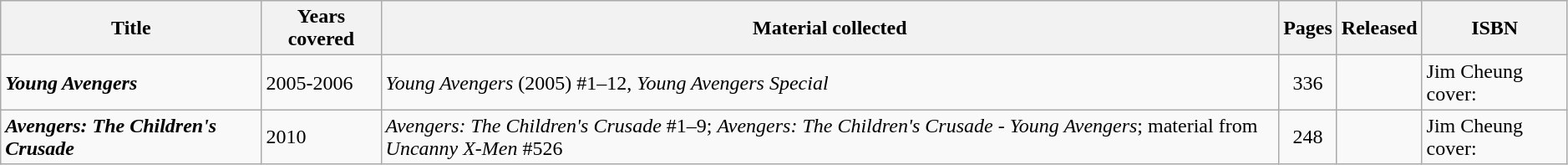<table class="wikitable sortable" width=99%>
<tr>
<th>Title</th>
<th>Years covered</th>
<th class="unsortable">Material collected</th>
<th>Pages</th>
<th>Released</th>
<th class="unsortable">ISBN</th>
</tr>
<tr>
<td><strong><em>Young Avengers</em></strong></td>
<td>2005-2006</td>
<td><em>Young Avengers</em> (2005) #1–12, <em>Young Avengers Special</em></td>
<td style="text-align: center;">336</td>
<td></td>
<td>Jim Cheung cover: </td>
</tr>
<tr>
<td><strong><em>Avengers: The Children's Crusade</em></strong></td>
<td>2010</td>
<td><em>Avengers: The Children's Crusade</em> #1–9; <em>Avengers: The Children's Crusade - Young Avengers</em>; material from <em>Uncanny X-Men</em> #526</td>
<td style="text-align: center;">248</td>
<td></td>
<td>Jim Cheung cover: </td>
</tr>
</table>
